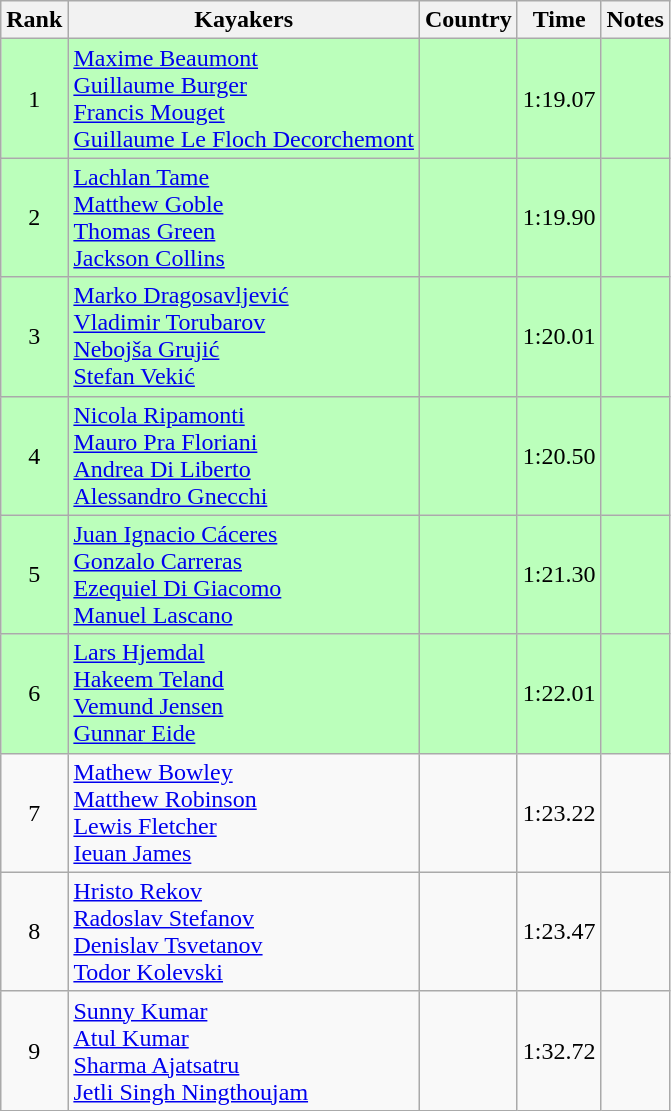<table class="wikitable" style="text-align:center">
<tr>
<th>Rank</th>
<th>Kayakers</th>
<th>Country</th>
<th>Time</th>
<th>Notes</th>
</tr>
<tr bgcolor=bbffbb>
<td>1</td>
<td align="left"><a href='#'>Maxime Beaumont</a><br><a href='#'>Guillaume Burger</a><br><a href='#'>Francis Mouget</a><br><a href='#'>Guillaume Le Floch Decorchemont</a></td>
<td align="left"></td>
<td>1:19.07</td>
<td></td>
</tr>
<tr bgcolor=bbffbb>
<td>2</td>
<td align="left"><a href='#'>Lachlan Tame</a><br><a href='#'>Matthew Goble</a><br><a href='#'>Thomas Green</a><br><a href='#'>Jackson Collins</a></td>
<td align="left"></td>
<td>1:19.90</td>
<td></td>
</tr>
<tr bgcolor=bbffbb>
<td>3</td>
<td align="left"><a href='#'>Marko Dragosavljević</a><br><a href='#'>Vladimir Torubarov</a><br><a href='#'>Nebojša Grujić</a><br><a href='#'>Stefan Vekić</a></td>
<td align="left"></td>
<td>1:20.01</td>
<td></td>
</tr>
<tr bgcolor=bbffbb>
<td>4</td>
<td align="left"><a href='#'>Nicola Ripamonti</a><br><a href='#'>Mauro Pra Floriani</a><br><a href='#'>Andrea Di Liberto</a><br><a href='#'>Alessandro Gnecchi</a></td>
<td align="left"></td>
<td>1:20.50</td>
<td></td>
</tr>
<tr bgcolor=bbffbb>
<td>5</td>
<td align="left"><a href='#'>Juan Ignacio Cáceres</a><br><a href='#'>Gonzalo Carreras</a><br><a href='#'>Ezequiel Di Giacomo</a><br><a href='#'>Manuel Lascano</a></td>
<td align="left"></td>
<td>1:21.30</td>
<td></td>
</tr>
<tr bgcolor=bbffbb>
<td>6</td>
<td align="left"><a href='#'>Lars Hjemdal</a><br><a href='#'>Hakeem Teland</a><br><a href='#'>Vemund Jensen</a><br><a href='#'>Gunnar Eide</a></td>
<td align="left"></td>
<td>1:22.01</td>
<td></td>
</tr>
<tr>
<td>7</td>
<td align="left"><a href='#'>Mathew Bowley</a><br><a href='#'>Matthew Robinson</a><br><a href='#'>Lewis Fletcher</a><br><a href='#'>Ieuan James</a></td>
<td align="left"></td>
<td>1:23.22</td>
<td></td>
</tr>
<tr>
<td>8</td>
<td align="left"><a href='#'>Hristo Rekov</a><br><a href='#'>Radoslav Stefanov</a><br><a href='#'>Denislav Tsvetanov</a><br><a href='#'>Todor Kolevski</a></td>
<td align="left"></td>
<td>1:23.47</td>
<td></td>
</tr>
<tr>
<td>9</td>
<td align="left"><a href='#'>Sunny Kumar</a><br><a href='#'>Atul Kumar</a><br><a href='#'>Sharma Ajatsatru</a><br><a href='#'>Jetli Singh Ningthoujam</a></td>
<td align="left"></td>
<td>1:32.72</td>
<td></td>
</tr>
</table>
